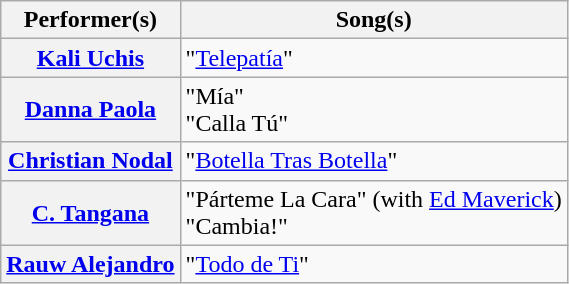<table class="wikitable plainrowheaders">
<tr>
<th scope="col">Performer(s)</th>
<th scope="col">Song(s)</th>
</tr>
<tr>
<th scope="row"><a href='#'>Kali Uchis</a></th>
<td>"<a href='#'>Telepatía</a>"</td>
</tr>
<tr>
<th scope="row"><a href='#'>Danna Paola</a></th>
<td>"Mía"<br>"Calla Tú"</td>
</tr>
<tr>
<th scope="row"><a href='#'>Christian Nodal</a></th>
<td>"<a href='#'>Botella Tras Botella</a>"</td>
</tr>
<tr>
<th scope="row"><a href='#'>C. Tangana</a></th>
<td>"Párteme La Cara" (with <a href='#'>Ed Maverick</a>)<br>"Cambia!"</td>
</tr>
<tr>
<th scope="row"><a href='#'>Rauw Alejandro</a></th>
<td>"<a href='#'>Todo de Ti</a>"</td>
</tr>
</table>
